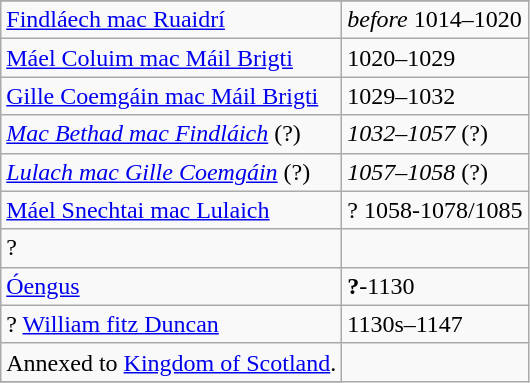<table class="wikitable">
<tr>
</tr>
<tr>
<td><a href='#'>Findláech mac Ruaidrí</a></td>
<td><em>before</em> 1014–1020</td>
</tr>
<tr>
<td><a href='#'>Máel Coluim mac Máil Brigti</a></td>
<td>1020–1029</td>
</tr>
<tr>
<td><a href='#'>Gille Coemgáin mac Máil Brigti</a></td>
<td>1029–1032</td>
</tr>
<tr>
<td><em><a href='#'>Mac Bethad mac Findláich</a></em> (?)</td>
<td><em>1032–1057</em> (?)</td>
</tr>
<tr>
<td><em><a href='#'>Lulach mac Gille Coemgáin</a></em> (?)</td>
<td><em>1057–1058</em> (?)</td>
</tr>
<tr>
<td><a href='#'>Máel Snechtai mac Lulaich</a></td>
<td>? 1058-1078/1085</td>
</tr>
<tr>
<td>?</td>
</tr>
<tr>
<td><a href='#'>Óengus</a></td>
<td><strong>?</strong>-1130</td>
</tr>
<tr>
<td>? <a href='#'>William fitz Duncan</a></td>
<td>1130s–1147</td>
</tr>
<tr>
<td>Annexed to <a href='#'>Kingdom of Scotland</a>.</td>
</tr>
<tr>
</tr>
</table>
